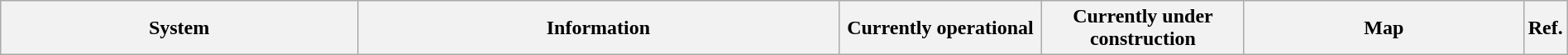<table class="wikitable" style="width:100%">
<tr>
<th style="width:23%">System</th>
<th style="width:31%" colspan=2>Information</th>
<th style="width:13%">Currently operational</th>
<th style="width:13%">Currently under construction</th>
<th style="width:18%">Map</th>
<th style="width:2%">Ref.<br>
</th>
</tr>
</table>
